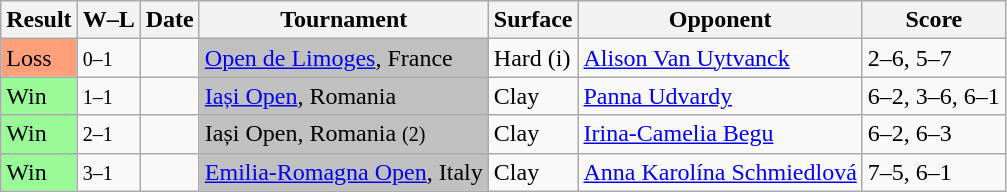<table class="sortable wikitable">
<tr>
<th>Result</th>
<th>W–L</th>
<th>Date</th>
<th>Tournament</th>
<th>Surface</th>
<th>Opponent</th>
<th class="unsortable">Score</th>
</tr>
<tr>
<td style="background:#ffa07a;">Loss</td>
<td><small>0–1</small></td>
<td><a href='#'></a></td>
<td style="background:silver;"><a href='#'>Open de Limoges</a>, France</td>
<td>Hard (i)</td>
<td> <a href='#'>Alison Van Uytvanck</a></td>
<td>2–6, 5–7</td>
</tr>
<tr>
<td style="background:#98fb98;">Win</td>
<td><small>1–1</small></td>
<td><a href='#'></a></td>
<td style="background:silver;"><a href='#'>Iași Open</a>, Romania</td>
<td>Clay</td>
<td> <a href='#'>Panna Udvardy</a></td>
<td>6–2, 3–6, 6–1</td>
</tr>
<tr>
<td style="background:#98fb98;">Win</td>
<td><small>2–1</small></td>
<td><a href='#'></a></td>
<td style="background:silver;">Iași Open, Romania <small>(2)</small></td>
<td>Clay</td>
<td> <a href='#'>Irina-Camelia Begu</a></td>
<td>6–2, 6–3</td>
</tr>
<tr>
<td style="background:#98fb98;">Win</td>
<td><small>3–1</small></td>
<td><a href='#'></a></td>
<td style="background:silver;"><a href='#'>Emilia-Romagna Open</a>, Italy</td>
<td>Clay</td>
<td> <a href='#'>Anna Karolína Schmiedlová</a></td>
<td>7–5, 6–1</td>
</tr>
</table>
